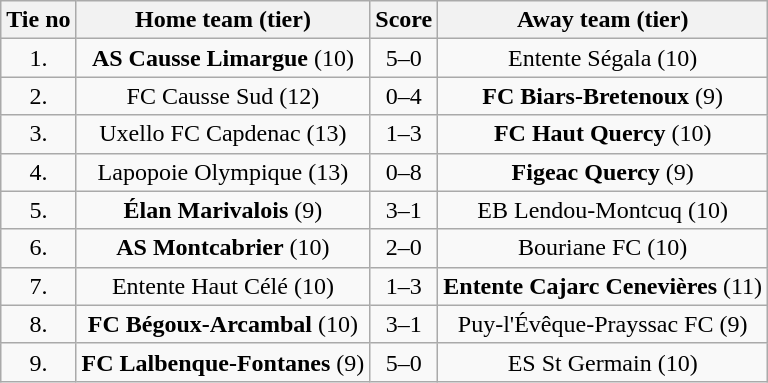<table class="wikitable" style="text-align: center">
<tr>
<th>Tie no</th>
<th>Home team (tier)</th>
<th>Score</th>
<th>Away team (tier)</th>
</tr>
<tr>
<td>1.</td>
<td><strong>AS Causse Limargue</strong> (10)</td>
<td>5–0</td>
<td>Entente Ségala (10)</td>
</tr>
<tr>
<td>2.</td>
<td>FC Causse Sud (12)</td>
<td>0–4</td>
<td><strong>FC Biars-Bretenoux</strong> (9)</td>
</tr>
<tr>
<td>3.</td>
<td>Uxello FC Capdenac (13)</td>
<td>1–3</td>
<td><strong>FC Haut Quercy</strong> (10)</td>
</tr>
<tr>
<td>4.</td>
<td>Lapopoie Olympique (13)</td>
<td>0–8</td>
<td><strong>Figeac Quercy</strong> (9)</td>
</tr>
<tr>
<td>5.</td>
<td><strong>Élan Marivalois</strong> (9)</td>
<td>3–1</td>
<td>EB Lendou-Montcuq (10)</td>
</tr>
<tr>
<td>6.</td>
<td><strong>AS Montcabrier</strong> (10)</td>
<td>2–0</td>
<td>Bouriane FC (10)</td>
</tr>
<tr>
<td>7.</td>
<td>Entente Haut Célé (10)</td>
<td>1–3</td>
<td><strong>Entente Cajarc Cenevières</strong> (11)</td>
</tr>
<tr>
<td>8.</td>
<td><strong>FC Bégoux-Arcambal</strong> (10)</td>
<td>3–1 </td>
<td>Puy-l'Évêque-Prayssac FC (9)</td>
</tr>
<tr>
<td>9.</td>
<td><strong>FC Lalbenque-Fontanes</strong> (9)</td>
<td>5–0</td>
<td>ES St Germain (10)</td>
</tr>
</table>
